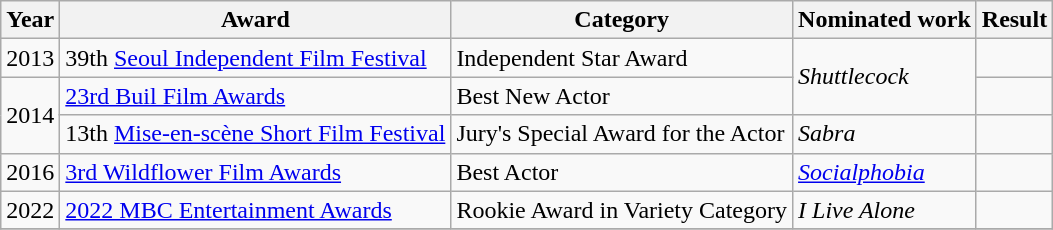<table class="wikitable">
<tr>
<th>Year</th>
<th>Award</th>
<th>Category</th>
<th>Nominated work</th>
<th>Result</th>
</tr>
<tr>
<td>2013</td>
<td>39th <a href='#'>Seoul Independent Film Festival</a></td>
<td>Independent Star Award</td>
<td rowspan="2"><em>Shuttlecock</em></td>
<td></td>
</tr>
<tr>
<td rowspan="2">2014</td>
<td><a href='#'>23rd Buil Film Awards</a></td>
<td>Best New Actor</td>
<td></td>
</tr>
<tr>
<td>13th <a href='#'>Mise-en-scène Short Film Festival</a></td>
<td>Jury's Special Award for the Actor</td>
<td><em>Sabra</em></td>
<td></td>
</tr>
<tr>
<td>2016</td>
<td><a href='#'>3rd Wildflower Film Awards</a></td>
<td>Best Actor</td>
<td><em><a href='#'>Socialphobia</a></em></td>
<td></td>
</tr>
<tr>
<td>2022</td>
<td><a href='#'>2022 MBC Entertainment Awards</a></td>
<td>Rookie Award in Variety Category</td>
<td><em> I Live Alone</em></td>
<td></td>
</tr>
<tr>
</tr>
</table>
